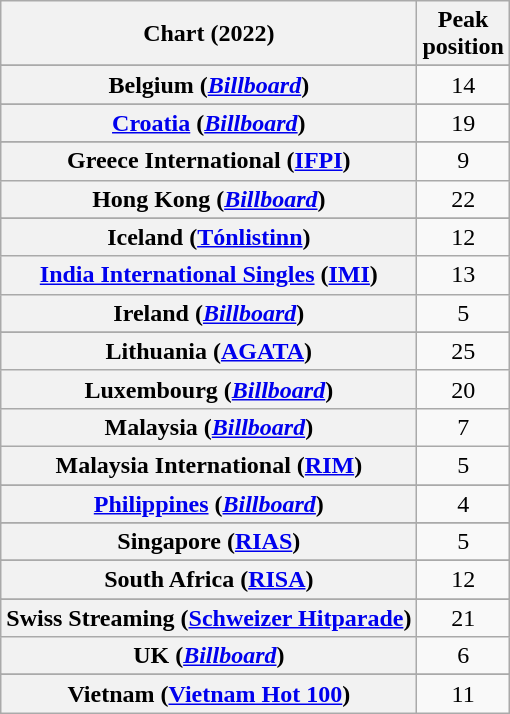<table class="wikitable sortable plainrowheaders" style="text-align:center">
<tr>
<th scope="col">Chart (2022)</th>
<th scope="col">Peak<br>position</th>
</tr>
<tr>
</tr>
<tr>
</tr>
<tr>
<th scope="row">Belgium (<em><a href='#'>Billboard</a></em>)</th>
<td>14</td>
</tr>
<tr>
</tr>
<tr>
<th scope="row"><a href='#'>Croatia</a> (<em><a href='#'>Billboard</a></em>)</th>
<td>19</td>
</tr>
<tr>
</tr>
<tr>
</tr>
<tr>
</tr>
<tr>
</tr>
<tr>
</tr>
<tr>
<th scope="row">Greece International (<a href='#'>IFPI</a>)</th>
<td>9</td>
</tr>
<tr>
<th scope="row">Hong Kong (<em><a href='#'>Billboard</a></em>)</th>
<td>22</td>
</tr>
<tr>
</tr>
<tr>
<th scope="row">Iceland (<a href='#'>Tónlistinn</a>)</th>
<td>12</td>
</tr>
<tr>
<th scope="row"><a href='#'>India International Singles</a> (<a href='#'>IMI</a>)</th>
<td>13</td>
</tr>
<tr>
<th scope="row">Ireland (<em><a href='#'>Billboard</a></em>)</th>
<td>5</td>
</tr>
<tr>
</tr>
<tr>
<th scope="row">Lithuania (<a href='#'>AGATA</a>)</th>
<td>25</td>
</tr>
<tr>
<th scope="row">Luxembourg (<em><a href='#'>Billboard</a></em>)</th>
<td>20</td>
</tr>
<tr>
<th scope="row">Malaysia (<em><a href='#'>Billboard</a></em>)</th>
<td>7</td>
</tr>
<tr>
<th scope="row">Malaysia International (<a href='#'>RIM</a>)</th>
<td>5</td>
</tr>
<tr>
</tr>
<tr>
</tr>
<tr>
<th scope="row"><a href='#'>Philippines</a> (<em><a href='#'>Billboard</a></em>)</th>
<td>4</td>
</tr>
<tr>
</tr>
<tr>
<th scope="row">Singapore (<a href='#'>RIAS</a>)</th>
<td>5</td>
</tr>
<tr>
</tr>
<tr>
<th scope="row">South Africa (<a href='#'>RISA</a>)</th>
<td>12</td>
</tr>
<tr>
</tr>
<tr>
</tr>
<tr>
<th scope="row">Swiss Streaming (<a href='#'>Schweizer Hitparade</a>)</th>
<td>21</td>
</tr>
<tr>
<th scope="row">UK (<em><a href='#'>Billboard</a></em>)</th>
<td>6</td>
</tr>
<tr>
</tr>
<tr>
</tr>
<tr>
<th scope="row">Vietnam (<a href='#'>Vietnam Hot 100</a>)</th>
<td>11</td>
</tr>
</table>
